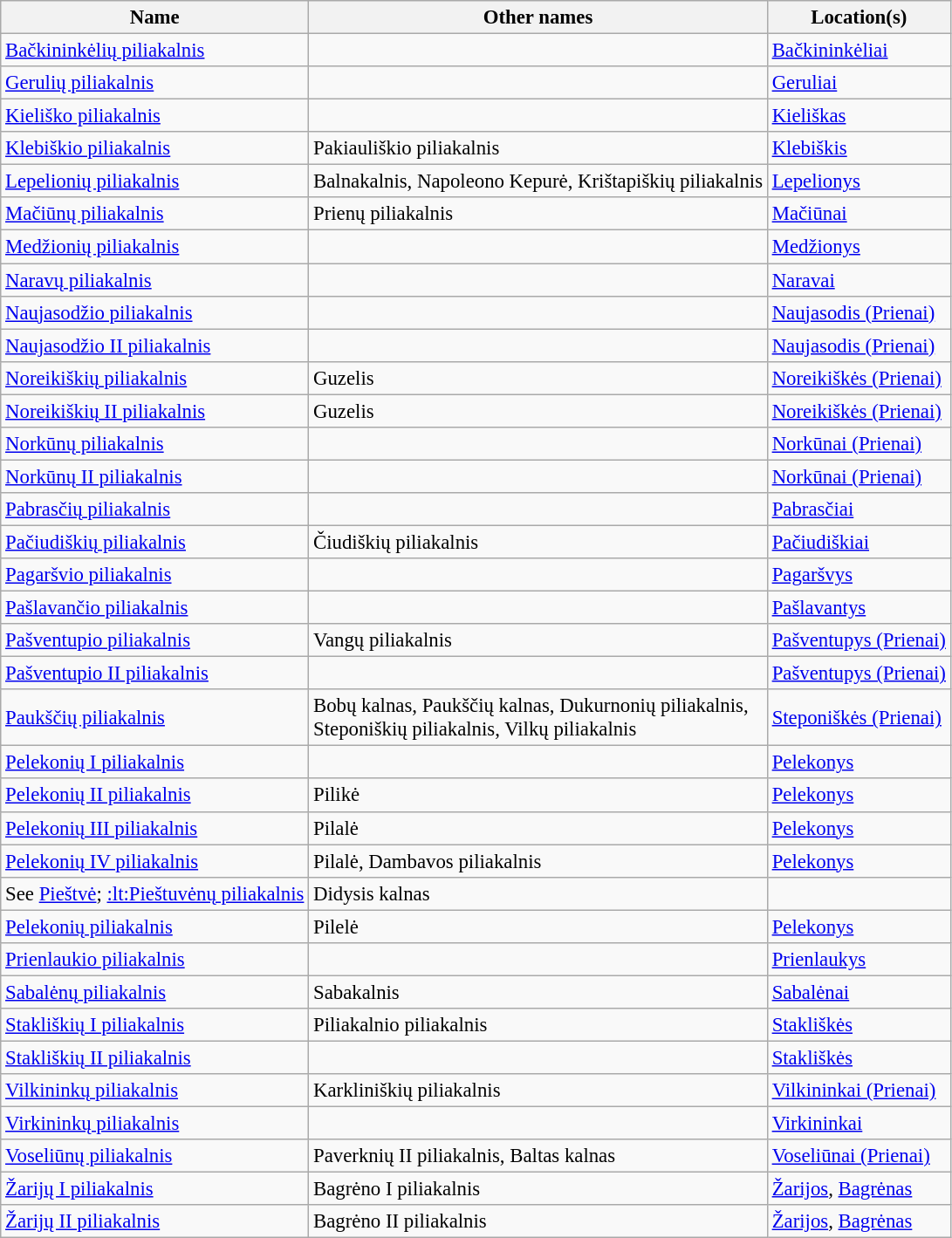<table class="wikitable" style="font-size: 95%;">
<tr>
<th>Name</th>
<th>Other names</th>
<th>Location(s)</th>
</tr>
<tr>
<td><a href='#'>Bačkininkėlių piliakalnis</a></td>
<td></td>
<td><a href='#'>Bačkininkėliai</a></td>
</tr>
<tr>
<td><a href='#'>Gerulių piliakalnis</a></td>
<td></td>
<td><a href='#'>Geruliai</a></td>
</tr>
<tr>
<td><a href='#'>Kieliško piliakalnis</a></td>
<td></td>
<td><a href='#'>Kieliškas</a></td>
</tr>
<tr>
<td><a href='#'>Klebiškio piliakalnis</a></td>
<td>Pakiauliškio piliakalnis</td>
<td><a href='#'>Klebiškis</a></td>
</tr>
<tr>
<td><a href='#'>Lepelionių piliakalnis</a></td>
<td>Balnakalnis, Napoleono Kepurė, Krištapiškių piliakalnis</td>
<td><a href='#'>Lepelionys</a></td>
</tr>
<tr>
<td><a href='#'>Mačiūnų piliakalnis</a></td>
<td>Prienų piliakalnis</td>
<td><a href='#'>Mačiūnai</a></td>
</tr>
<tr>
<td><a href='#'>Medžionių piliakalnis</a></td>
<td></td>
<td><a href='#'>Medžionys</a></td>
</tr>
<tr>
<td><a href='#'>Naravų piliakalnis</a></td>
<td></td>
<td><a href='#'>Naravai</a></td>
</tr>
<tr>
<td><a href='#'>Naujasodžio piliakalnis</a></td>
<td></td>
<td><a href='#'>Naujasodis (Prienai)</a></td>
</tr>
<tr>
<td><a href='#'>Naujasodžio II piliakalnis</a></td>
<td></td>
<td><a href='#'>Naujasodis (Prienai)</a></td>
</tr>
<tr>
<td><a href='#'>Noreikiškių piliakalnis</a></td>
<td>Guzelis</td>
<td><a href='#'>Noreikiškės (Prienai)</a></td>
</tr>
<tr>
<td><a href='#'>Noreikiškių II piliakalnis</a></td>
<td>Guzelis</td>
<td><a href='#'>Noreikiškės (Prienai)</a></td>
</tr>
<tr>
<td><a href='#'>Norkūnų piliakalnis</a></td>
<td></td>
<td><a href='#'>Norkūnai (Prienai)</a></td>
</tr>
<tr>
<td><a href='#'>Norkūnų II piliakalnis</a></td>
<td></td>
<td><a href='#'>Norkūnai (Prienai)</a></td>
</tr>
<tr>
<td><a href='#'>Pabrasčių piliakalnis</a></td>
<td></td>
<td><a href='#'>Pabrasčiai</a></td>
</tr>
<tr>
<td><a href='#'>Pačiudiškių piliakalnis</a></td>
<td>Čiudiškių piliakalnis</td>
<td><a href='#'>Pačiudiškiai</a></td>
</tr>
<tr>
<td><a href='#'>Pagaršvio piliakalnis</a></td>
<td></td>
<td><a href='#'>Pagaršvys</a></td>
</tr>
<tr>
<td><a href='#'>Pašlavančio piliakalnis</a></td>
<td></td>
<td><a href='#'>Pašlavantys</a></td>
</tr>
<tr>
<td><a href='#'>Pašventupio piliakalnis</a></td>
<td>Vangų piliakalnis</td>
<td><a href='#'>Pašventupys (Prienai)</a></td>
</tr>
<tr>
<td><a href='#'>Pašventupio II piliakalnis</a></td>
<td></td>
<td><a href='#'>Pašventupys (Prienai)</a></td>
</tr>
<tr>
<td><a href='#'>Paukščių piliakalnis</a></td>
<td>Bobų kalnas, Paukščių kalnas, Dukurnonių piliakalnis,<br> Steponiškių piliakalnis, Vilkų piliakalnis</td>
<td><a href='#'>Steponiškės (Prienai)</a></td>
</tr>
<tr>
<td><a href='#'>Pelekonių I piliakalnis</a></td>
<td></td>
<td><a href='#'>Pelekonys</a></td>
</tr>
<tr>
<td><a href='#'>Pelekonių II piliakalnis</a></td>
<td>Pilikė</td>
<td><a href='#'>Pelekonys</a></td>
</tr>
<tr>
<td><a href='#'>Pelekonių III piliakalnis</a></td>
<td>Pilalė</td>
<td><a href='#'>Pelekonys</a></td>
</tr>
<tr>
<td><a href='#'>Pelekonių IV piliakalnis</a></td>
<td>Pilalė, Dambavos piliakalnis</td>
<td><a href='#'>Pelekonys</a></td>
</tr>
<tr>
<td>See <a href='#'>Pieštvė</a>; <a href='#'>:lt:Pieštuvėnų piliakalnis</a></td>
<td>Didysis kalnas</td>
<td></td>
</tr>
<tr>
<td><a href='#'>Pelekonių piliakalnis</a></td>
<td>Pilelė</td>
<td><a href='#'>Pelekonys</a></td>
</tr>
<tr>
<td><a href='#'>Prienlaukio piliakalnis</a></td>
<td></td>
<td><a href='#'>Prienlaukys</a></td>
</tr>
<tr>
<td><a href='#'>Sabalėnų piliakalnis</a></td>
<td>Sabakalnis</td>
<td><a href='#'>Sabalėnai</a></td>
</tr>
<tr>
<td><a href='#'>Stakliškių I piliakalnis</a></td>
<td>Piliakalnio piliakalnis</td>
<td><a href='#'>Stakliškės</a></td>
</tr>
<tr>
<td><a href='#'>Stakliškių II piliakalnis</a></td>
<td></td>
<td><a href='#'>Stakliškės</a></td>
</tr>
<tr>
<td><a href='#'>Vilkininkų piliakalnis</a></td>
<td>Karkliniškių piliakalnis</td>
<td><a href='#'>Vilkininkai (Prienai)</a></td>
</tr>
<tr>
<td><a href='#'>Virkininkų piliakalnis</a></td>
<td></td>
<td><a href='#'>Virkininkai</a></td>
</tr>
<tr>
<td><a href='#'>Voseliūnų piliakalnis</a></td>
<td>Paverknių II piliakalnis, Baltas kalnas</td>
<td><a href='#'>Voseliūnai (Prienai)</a></td>
</tr>
<tr>
<td><a href='#'>Žarijų I piliakalnis</a></td>
<td>Bagrėno I piliakalnis</td>
<td><a href='#'>Žarijos</a>, <a href='#'>Bagrėnas</a></td>
</tr>
<tr>
<td><a href='#'>Žarijų II piliakalnis</a></td>
<td>Bagrėno II piliakalnis</td>
<td><a href='#'>Žarijos</a>, <a href='#'>Bagrėnas</a></td>
</tr>
</table>
